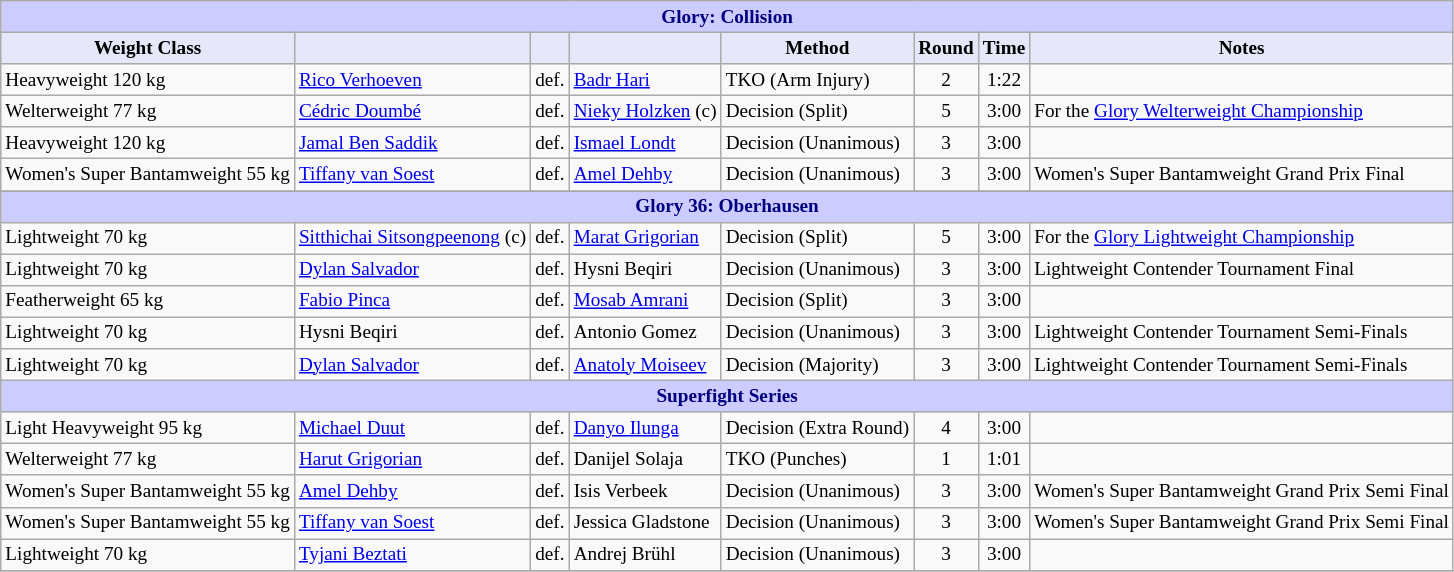<table class="wikitable" style="font-size: 80%;">
<tr>
<th colspan="8" style="background-color: #ccf; color: #000080; text-align: center;"><strong>Glory: Collision</strong></th>
</tr>
<tr>
<th colspan="1" style="background-color: #E6E8FA; color: #000000; text-align: center;">Weight Class</th>
<th colspan="1" style="background-color: #E6E8FA; color: #000000; text-align: center;"></th>
<th colspan="1" style="background-color: #E6E8FA; color: #000000; text-align: center;"></th>
<th colspan="1" style="background-color: #E6E8FA; color: #000000; text-align: center;"></th>
<th colspan="1" style="background-color: #E6E8FA; color: #000000; text-align: center;">Method</th>
<th colspan="1" style="background-color: #E6E8FA; color: #000000; text-align: center;">Round</th>
<th colspan="1" style="background-color: #E6E8FA; color: #000000; text-align: center;">Time</th>
<th colspan="1" style="background-color: #E6E8FA; color: #000000; text-align: center;">Notes</th>
</tr>
<tr>
<td>Heavyweight 120 kg</td>
<td> <a href='#'>Rico Verhoeven</a></td>
<td align=center>def.</td>
<td> <a href='#'>Badr Hari</a></td>
<td>TKO (Arm Injury)</td>
<td align=center>2</td>
<td align=center>1:22</td>
<td></td>
</tr>
<tr>
<td>Welterweight 77 kg</td>
<td> <a href='#'>Cédric Doumbé</a></td>
<td align=center>def.</td>
<td> <a href='#'>Nieky Holzken</a> (c)</td>
<td>Decision (Split)</td>
<td align=center>5</td>
<td align=center>3:00</td>
<td>For the <a href='#'>Glory Welterweight Championship</a></td>
</tr>
<tr>
<td>Heavyweight 120 kg</td>
<td> <a href='#'>Jamal Ben Saddik</a></td>
<td align=center>def.</td>
<td> <a href='#'>Ismael Londt</a></td>
<td>Decision (Unanimous)</td>
<td align=center>3</td>
<td align=center>3:00</td>
<td></td>
</tr>
<tr>
<td>Women's Super Bantamweight 55 kg</td>
<td> <a href='#'>Tiffany van Soest</a></td>
<td align=center>def.</td>
<td> <a href='#'>Amel Dehby</a></td>
<td>Decision (Unanimous)</td>
<td align=center>3</td>
<td align=center>3:00</td>
<td>Women's Super Bantamweight Grand Prix Final</td>
</tr>
<tr>
</tr>
<tr>
<th colspan="8" style="background-color: #ccf; color: #000080; text-align: center;"><strong>Glory 36: Oberhausen</strong></th>
</tr>
<tr>
<td>Lightweight 70 kg</td>
<td> <a href='#'>Sitthichai Sitsongpeenong</a> (c)</td>
<td align=center>def.</td>
<td> <a href='#'>Marat Grigorian</a></td>
<td>Decision (Split)</td>
<td align=center>5</td>
<td align=center>3:00</td>
<td>For the <a href='#'>Glory Lightweight Championship</a></td>
</tr>
<tr>
<td>Lightweight 70 kg</td>
<td> <a href='#'>Dylan Salvador</a></td>
<td align=center>def.</td>
<td> Hysni Beqiri</td>
<td>Decision (Unanimous)</td>
<td align=center>3</td>
<td align=center>3:00</td>
<td>Lightweight Contender Tournament Final</td>
</tr>
<tr>
<td>Featherweight 65 kg</td>
<td> <a href='#'>Fabio Pinca</a></td>
<td align=center>def.</td>
<td> <a href='#'>Mosab Amrani</a></td>
<td>Decision (Split)</td>
<td align=center>3</td>
<td align=center>3:00</td>
<td></td>
</tr>
<tr>
<td>Lightweight 70 kg</td>
<td> Hysni Beqiri</td>
<td align=center>def.</td>
<td> Antonio Gomez</td>
<td>Decision (Unanimous)</td>
<td align=center>3</td>
<td align=center>3:00</td>
<td>Lightweight Contender Tournament Semi-Finals</td>
</tr>
<tr>
<td>Lightweight 70 kg</td>
<td> <a href='#'>Dylan Salvador</a></td>
<td align=center>def.</td>
<td> <a href='#'>Anatoly Moiseev</a></td>
<td>Decision (Majority)</td>
<td align=center>3</td>
<td align=center>3:00</td>
<td>Lightweight Contender Tournament Semi-Finals</td>
</tr>
<tr>
<th colspan="8" style="background-color: #ccf; color: #000080; text-align: center;"><strong>Superfight Series</strong></th>
</tr>
<tr>
<td>Light Heavyweight 95 kg</td>
<td> <a href='#'>Michael Duut</a></td>
<td align=center>def.</td>
<td> <a href='#'>Danyo Ilunga</a></td>
<td>Decision (Extra Round)</td>
<td align=center>4</td>
<td align=center>3:00</td>
<td></td>
</tr>
<tr>
<td>Welterweight 77 kg</td>
<td> <a href='#'>Harut Grigorian</a></td>
<td align=center>def.</td>
<td> Danijel Solaja</td>
<td>TKO (Punches)</td>
<td align=center>1</td>
<td align=center>1:01</td>
<td></td>
</tr>
<tr>
<td>Women's Super Bantamweight 55 kg</td>
<td> <a href='#'>Amel Dehby</a></td>
<td align=center>def.</td>
<td> Isis Verbeek</td>
<td>Decision (Unanimous)</td>
<td align=center>3</td>
<td align=center>3:00</td>
<td>Women's Super Bantamweight Grand Prix Semi Final</td>
</tr>
<tr>
<td>Women's Super Bantamweight 55 kg</td>
<td> <a href='#'>Tiffany van Soest</a></td>
<td align=center>def.</td>
<td> Jessica Gladstone</td>
<td>Decision (Unanimous)</td>
<td align=center>3</td>
<td align=center>3:00</td>
<td>Women's Super Bantamweight Grand Prix Semi Final</td>
</tr>
<tr>
<td>Lightweight 70 kg</td>
<td> <a href='#'>Tyjani Beztati</a></td>
<td align=center>def.</td>
<td> Andrej Brühl</td>
<td>Decision (Unanimous)</td>
<td align=center>3</td>
<td align=center>3:00</td>
<td></td>
</tr>
<tr>
</tr>
</table>
